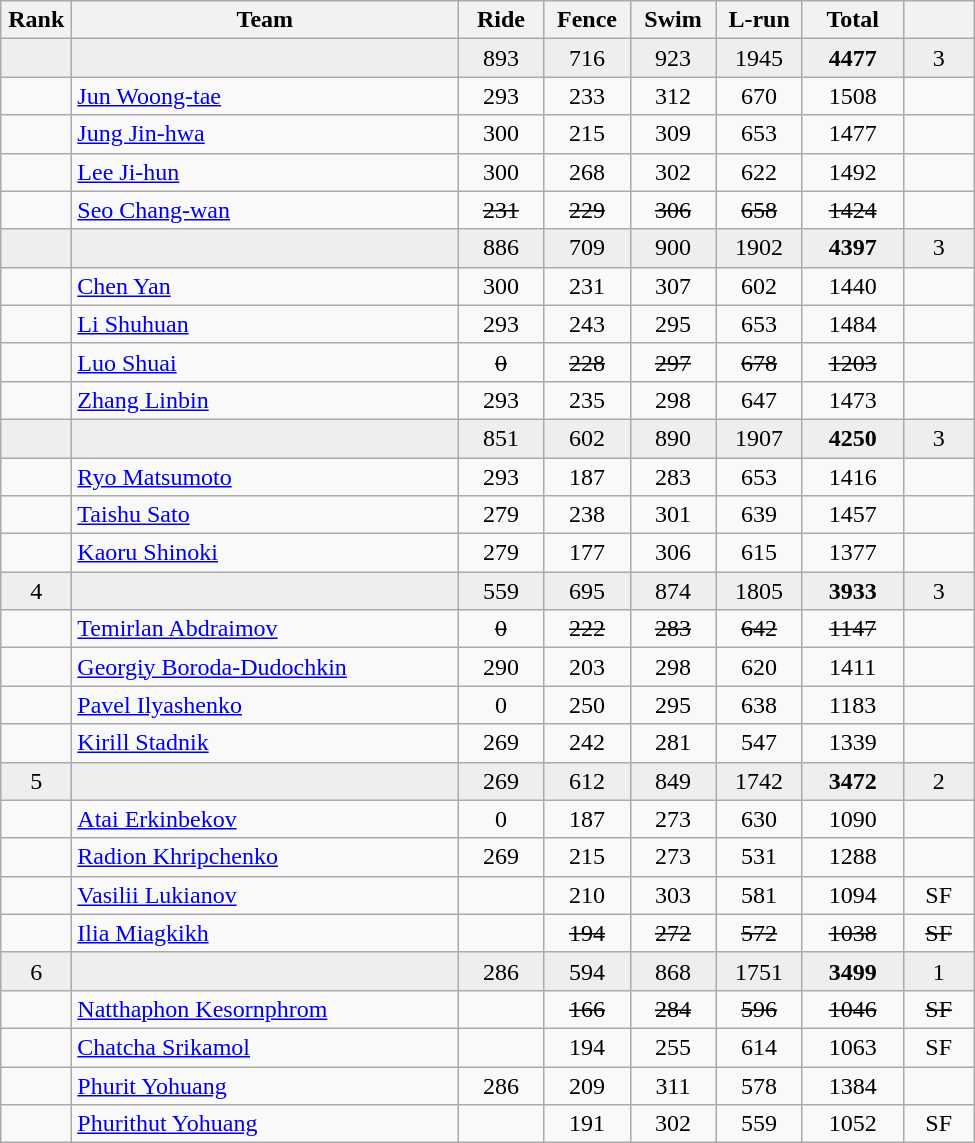<table class=wikitable style="text-align:center">
<tr>
<th width=40>Rank</th>
<th width=250>Team</th>
<th width=50>Ride</th>
<th width=50>Fence</th>
<th width=50>Swim</th>
<th width=50>L-run</th>
<th width=60>Total</th>
<th width=40></th>
</tr>
<tr bgcolor=eeeeee>
<td></td>
<td align=left></td>
<td>893</td>
<td>716</td>
<td>923</td>
<td>1945</td>
<td><strong>4477</strong></td>
<td>3</td>
</tr>
<tr>
<td></td>
<td align=left><a href='#'>Jun Woong-tae</a></td>
<td>293</td>
<td>233</td>
<td>312</td>
<td>670</td>
<td>1508</td>
<td></td>
</tr>
<tr>
<td></td>
<td align=left><a href='#'>Jung Jin-hwa</a></td>
<td>300</td>
<td>215</td>
<td>309</td>
<td>653</td>
<td>1477</td>
<td></td>
</tr>
<tr>
<td></td>
<td align=left><a href='#'>Lee Ji-hun</a></td>
<td>300</td>
<td>268</td>
<td>302</td>
<td>622</td>
<td>1492</td>
<td></td>
</tr>
<tr>
<td></td>
<td align=left><a href='#'>Seo Chang-wan</a></td>
<td><s>231</s></td>
<td><s>229</s></td>
<td><s>306</s></td>
<td><s>658</s></td>
<td><s>1424</s></td>
<td></td>
</tr>
<tr bgcolor=eeeeee>
<td></td>
<td align=left></td>
<td>886</td>
<td>709</td>
<td>900</td>
<td>1902</td>
<td><strong>4397</strong></td>
<td>3</td>
</tr>
<tr>
<td></td>
<td align=left><a href='#'>Chen Yan</a></td>
<td>300</td>
<td>231</td>
<td>307</td>
<td>602</td>
<td>1440</td>
<td></td>
</tr>
<tr>
<td></td>
<td align=left><a href='#'>Li Shuhuan</a></td>
<td>293</td>
<td>243</td>
<td>295</td>
<td>653</td>
<td>1484</td>
<td></td>
</tr>
<tr>
<td></td>
<td align=left><a href='#'>Luo Shuai</a></td>
<td><s>0</s></td>
<td><s>228</s></td>
<td><s>297</s></td>
<td><s>678</s></td>
<td><s>1203</s></td>
<td></td>
</tr>
<tr>
<td></td>
<td align=left><a href='#'>Zhang Linbin</a></td>
<td>293</td>
<td>235</td>
<td>298</td>
<td>647</td>
<td>1473</td>
<td></td>
</tr>
<tr bgcolor=eeeeee>
<td></td>
<td align=left></td>
<td>851</td>
<td>602</td>
<td>890</td>
<td>1907</td>
<td><strong>4250</strong></td>
<td>3</td>
</tr>
<tr>
<td></td>
<td align=left><a href='#'>Ryo Matsumoto</a></td>
<td>293</td>
<td>187</td>
<td>283</td>
<td>653</td>
<td>1416</td>
<td></td>
</tr>
<tr>
<td></td>
<td align=left><a href='#'>Taishu Sato</a></td>
<td>279</td>
<td>238</td>
<td>301</td>
<td>639</td>
<td>1457</td>
<td></td>
</tr>
<tr>
<td></td>
<td align=left><a href='#'>Kaoru Shinoki</a></td>
<td>279</td>
<td>177</td>
<td>306</td>
<td>615</td>
<td>1377</td>
<td></td>
</tr>
<tr bgcolor=eeeeee>
<td>4</td>
<td align=left></td>
<td>559</td>
<td>695</td>
<td>874</td>
<td>1805</td>
<td><strong>3933</strong></td>
<td>3</td>
</tr>
<tr>
<td></td>
<td align=left><a href='#'>Temirlan Abdraimov</a></td>
<td><s>0</s></td>
<td><s>222</s></td>
<td><s>283</s></td>
<td><s>642</s></td>
<td><s>1147</s></td>
<td></td>
</tr>
<tr>
<td></td>
<td align=left><a href='#'>Georgiy Boroda-Dudochkin</a></td>
<td>290</td>
<td>203</td>
<td>298</td>
<td>620</td>
<td>1411</td>
<td></td>
</tr>
<tr>
<td></td>
<td align=left><a href='#'>Pavel Ilyashenko</a></td>
<td>0</td>
<td>250</td>
<td>295</td>
<td>638</td>
<td>1183</td>
<td></td>
</tr>
<tr>
<td></td>
<td align=left><a href='#'>Kirill Stadnik</a></td>
<td>269</td>
<td>242</td>
<td>281</td>
<td>547</td>
<td>1339</td>
<td></td>
</tr>
<tr bgcolor=eeeeee>
<td>5</td>
<td align=left></td>
<td>269</td>
<td>612</td>
<td>849</td>
<td>1742</td>
<td><strong>3472</strong></td>
<td>2</td>
</tr>
<tr>
<td></td>
<td align=left><a href='#'>Atai Erkinbekov</a></td>
<td>0</td>
<td>187</td>
<td>273</td>
<td>630</td>
<td>1090</td>
<td></td>
</tr>
<tr>
<td></td>
<td align=left><a href='#'>Radion Khripchenko</a></td>
<td>269</td>
<td>215</td>
<td>273</td>
<td>531</td>
<td>1288</td>
<td></td>
</tr>
<tr>
<td></td>
<td align=left><a href='#'>Vasilii Lukianov</a></td>
<td></td>
<td>210</td>
<td>303</td>
<td>581</td>
<td>1094</td>
<td>SF</td>
</tr>
<tr>
<td></td>
<td align=left><a href='#'>Ilia Miagkikh</a></td>
<td></td>
<td><s>194</s></td>
<td><s>272</s></td>
<td><s>572</s></td>
<td><s>1038</s></td>
<td><s>SF</s></td>
</tr>
<tr bgcolor=eeeeee>
<td>6</td>
<td align=left></td>
<td>286</td>
<td>594</td>
<td>868</td>
<td>1751</td>
<td><strong>3499</strong></td>
<td>1</td>
</tr>
<tr>
<td></td>
<td align=left><a href='#'>Natthaphon Kesornphrom</a></td>
<td></td>
<td><s>166</s></td>
<td><s>284</s></td>
<td><s>596</s></td>
<td><s>1046</s></td>
<td><s>SF</s></td>
</tr>
<tr>
<td></td>
<td align=left><a href='#'>Chatcha Srikamol</a></td>
<td></td>
<td>194</td>
<td>255</td>
<td>614</td>
<td>1063</td>
<td>SF</td>
</tr>
<tr>
<td></td>
<td align=left><a href='#'>Phurit Yohuang</a></td>
<td>286</td>
<td>209</td>
<td>311</td>
<td>578</td>
<td>1384</td>
<td></td>
</tr>
<tr>
<td></td>
<td align=left><a href='#'>Phurithut Yohuang</a></td>
<td></td>
<td>191</td>
<td>302</td>
<td>559</td>
<td>1052</td>
<td>SF</td>
</tr>
</table>
